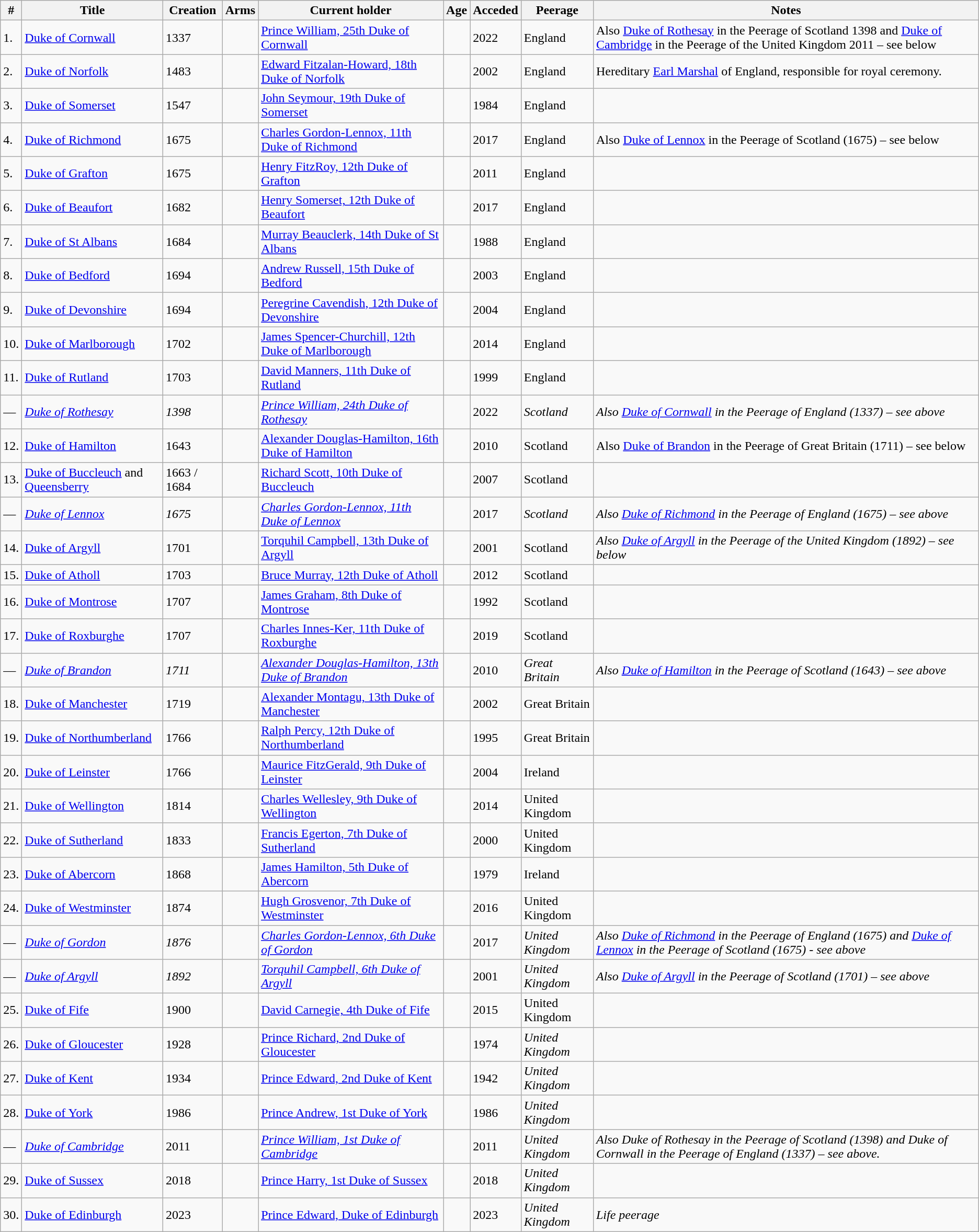<table class="wikitable sortable">
<tr>
<th>#</th>
<th>Title</th>
<th>Creation</th>
<th class="unsortable">Arms</th>
<th>Current holder</th>
<th>Age</th>
<th>Acceded</th>
<th>Peerage</th>
<th>Notes</th>
</tr>
<tr>
<td>1.</td>
<td><a href='#'>Duke of Cornwall</a></td>
<td>1337 </td>
<td></td>
<td><a href='#'>Prince William, 25th Duke of Cornwall</a></td>
<td></td>
<td>2022</td>
<td data-sort-value=1>England</td>
<td>Also <a href='#'>Duke of Rothesay</a> in the Peerage of Scotland 1398 and <a href='#'>Duke of Cambridge</a> in the Peerage of the United Kingdom 2011 – see below</td>
</tr>
<tr>
<td>2.</td>
<td><a href='#'>Duke of Norfolk</a></td>
<td>1483</td>
<td></td>
<td><a href='#'>Edward Fitzalan-Howard, 18th Duke of Norfolk</a></td>
<td></td>
<td>2002</td>
<td data-sort-value=1>England</td>
<td>Hereditary <a href='#'>Earl Marshal</a> of England, responsible for royal ceremony.</td>
</tr>
<tr>
<td>3.</td>
<td><a href='#'>Duke of Somerset</a></td>
<td>1547</td>
<td></td>
<td><a href='#'>John Seymour, 19th Duke of Somerset</a></td>
<td></td>
<td>1984</td>
<td data-sort-value=1>England</td>
<td> </td>
</tr>
<tr>
<td>4.</td>
<td><a href='#'>Duke of Richmond</a></td>
<td>1675</td>
<td></td>
<td><a href='#'>Charles Gordon-Lennox, 11th Duke of Richmond</a></td>
<td></td>
<td>2017</td>
<td data-sort-value=1>England</td>
<td>Also <a href='#'>Duke of Lennox</a> in the Peerage of Scotland (1675) – see below</td>
</tr>
<tr>
<td>5.</td>
<td><a href='#'>Duke of Grafton</a></td>
<td>1675</td>
<td></td>
<td><a href='#'>Henry FitzRoy, 12th Duke of Grafton</a></td>
<td></td>
<td>2011</td>
<td data-sort-value=1>England</td>
<td> </td>
</tr>
<tr>
<td>6.</td>
<td><a href='#'>Duke of Beaufort</a></td>
<td>1682</td>
<td></td>
<td><a href='#'>Henry Somerset, 12th Duke of Beaufort</a></td>
<td></td>
<td>2017</td>
<td data-sort-value=1>England</td>
<td> </td>
</tr>
<tr>
<td>7.</td>
<td><a href='#'>Duke of St Albans</a></td>
<td>1684</td>
<td></td>
<td><a href='#'>Murray Beauclerk, 14th Duke of St Albans</a></td>
<td></td>
<td>1988</td>
<td data-sort-value=1>England</td>
<td> </td>
</tr>
<tr>
<td>8.</td>
<td><a href='#'>Duke of Bedford</a></td>
<td>1694</td>
<td></td>
<td><a href='#'>Andrew Russell, 15th Duke of Bedford</a></td>
<td></td>
<td>2003</td>
<td data-sort-value=1>England</td>
<td> </td>
</tr>
<tr>
<td>9.</td>
<td><a href='#'>Duke of Devonshire</a></td>
<td>1694</td>
<td></td>
<td><a href='#'>Peregrine Cavendish, 12th Duke of Devonshire</a></td>
<td></td>
<td>2004</td>
<td data-sort-value=1>England</td>
<td> </td>
</tr>
<tr>
<td>10.</td>
<td><a href='#'>Duke of Marlborough</a></td>
<td>1702</td>
<td></td>
<td><a href='#'>James Spencer-Churchill, 12th Duke of Marlborough</a></td>
<td></td>
<td>2014</td>
<td data-sort-value=1>England</td>
<td> </td>
</tr>
<tr>
<td>11.</td>
<td><a href='#'>Duke of Rutland</a></td>
<td>1703</td>
<td></td>
<td><a href='#'>David Manners, 11th Duke of Rutland</a></td>
<td></td>
<td>1999</td>
<td data-sort-value=1>England</td>
<td> </td>
</tr>
<tr>
<td>—</td>
<td><em><a href='#'>Duke of Rothesay</a></em></td>
<td><em>1398</em> </td>
<td></td>
<td><em><a href='#'>Prince William, 24th Duke of Rothesay</a></em></td>
<td></td>
<td>2022</td>
<td data-sort-value=2><em>Scotland</em></td>
<td><em>Also <a href='#'>Duke of Cornwall</a> in the Peerage of England (1337) – see above</em></td>
</tr>
<tr>
<td>12.</td>
<td><a href='#'>Duke of Hamilton</a></td>
<td>1643</td>
<td></td>
<td><a href='#'>Alexander Douglas-Hamilton, 16th Duke of Hamilton</a></td>
<td></td>
<td>2010</td>
<td data-sort-value=2>Scotland</td>
<td>Also <a href='#'>Duke of Brandon</a> in the Peerage of Great Britain (1711) – see below</td>
</tr>
<tr>
<td>13.</td>
<td><a href='#'>Duke of Buccleuch</a> and <a href='#'>Queensberry</a></td>
<td>1663 / 1684</td>
<td></td>
<td><a href='#'>Richard Scott, 10th Duke of Buccleuch</a></td>
<td></td>
<td>2007</td>
<td data-sort-value=2>Scotland</td>
<td> </td>
</tr>
<tr>
<td>—</td>
<td><em><a href='#'>Duke of Lennox</a></em></td>
<td><em>1675</em></td>
<td></td>
<td><em><a href='#'>Charles Gordon-Lennox, 11th Duke of Lennox</a></em></td>
<td></td>
<td>2017</td>
<td data-sort-value=2><em>Scotland</em></td>
<td><em>Also <a href='#'>Duke of Richmond</a> in the Peerage of England (1675) – see above</em></td>
</tr>
<tr>
<td>14.</td>
<td><a href='#'>Duke of Argyll</a></td>
<td>1701</td>
<td></td>
<td><a href='#'>Torquhil Campbell, 13th Duke of Argyll</a></td>
<td></td>
<td>2001</td>
<td data-sort-value=2>Scotland</td>
<td><em>Also <a href='#'>Duke of Argyll</a> in the Peerage of the United Kingdom (1892) – see below</em></td>
</tr>
<tr>
<td>15.</td>
<td><a href='#'>Duke of Atholl</a></td>
<td>1703</td>
<td></td>
<td><a href='#'>Bruce Murray, 12th Duke of Atholl</a></td>
<td></td>
<td>2012</td>
<td data-sort-value=2>Scotland</td>
<td> </td>
</tr>
<tr>
<td>16.</td>
<td><a href='#'>Duke of Montrose</a></td>
<td>1707</td>
<td></td>
<td><a href='#'>James Graham, 8th Duke of Montrose</a></td>
<td></td>
<td>1992</td>
<td data-sort-value=2>Scotland</td>
<td> </td>
</tr>
<tr>
<td>17.</td>
<td><a href='#'>Duke of Roxburghe</a></td>
<td>1707</td>
<td></td>
<td><a href='#'>Charles Innes-Ker, 11th Duke of Roxburghe</a></td>
<td></td>
<td>2019</td>
<td data-sort-value=2>Scotland</td>
<td> </td>
</tr>
<tr>
<td>—</td>
<td><em><a href='#'>Duke of Brandon</a></em></td>
<td><em>1711</em></td>
<td></td>
<td><em><a href='#'>Alexander Douglas-Hamilton, 13th Duke of Brandon</a></em></td>
<td></td>
<td>2010</td>
<td data-sort-value=3><em>Great Britain</em></td>
<td><em>Also <a href='#'>Duke of Hamilton</a> in the Peerage of Scotland (1643) – see above</em></td>
</tr>
<tr>
<td>18.</td>
<td><a href='#'>Duke of Manchester</a></td>
<td>1719</td>
<td></td>
<td><a href='#'>Alexander Montagu, 13th Duke of Manchester</a></td>
<td></td>
<td>2002</td>
<td data-sort-value=3>Great Britain</td>
<td> </td>
</tr>
<tr>
<td>19.</td>
<td><a href='#'>Duke of Northumberland</a></td>
<td>1766</td>
<td></td>
<td><a href='#'>Ralph Percy, 12th Duke of Northumberland</a></td>
<td></td>
<td>1995</td>
<td data-sort-value=3>Great Britain</td>
<td> </td>
</tr>
<tr>
<td>20.</td>
<td><a href='#'>Duke of Leinster</a></td>
<td>1766</td>
<td></td>
<td><a href='#'>Maurice FitzGerald, 9th Duke of Leinster</a></td>
<td></td>
<td>2004</td>
<td data-sort-value=4>Ireland</td>
<td> </td>
</tr>
<tr>
<td>21.</td>
<td><a href='#'>Duke of Wellington</a></td>
<td>1814</td>
<td></td>
<td><a href='#'>Charles Wellesley, 9th Duke of Wellington</a></td>
<td></td>
<td>2014</td>
<td data-sort-value=5>United Kingdom</td>
<td> </td>
</tr>
<tr>
<td>22.</td>
<td><a href='#'>Duke of Sutherland</a></td>
<td>1833</td>
<td></td>
<td><a href='#'>Francis Egerton, 7th Duke of Sutherland</a></td>
<td></td>
<td>2000</td>
<td data-sort-value=5>United Kingdom</td>
<td> </td>
</tr>
<tr>
<td>23.</td>
<td><a href='#'>Duke of Abercorn</a></td>
<td>1868 </td>
<td></td>
<td><a href='#'>James Hamilton, 5th Duke of Abercorn</a></td>
<td></td>
<td>1979</td>
<td data-sort-value=4>Ireland</td>
<td> </td>
</tr>
<tr>
<td>24.</td>
<td><a href='#'>Duke of Westminster</a></td>
<td>1874</td>
<td></td>
<td><a href='#'>Hugh Grosvenor, 7th Duke of Westminster</a></td>
<td></td>
<td>2016</td>
<td data-sort-value=5>United Kingdom</td>
<td> </td>
</tr>
<tr>
<td>—</td>
<td><em><a href='#'>Duke of Gordon</a></em></td>
<td><em>1876</em></td>
<td></td>
<td><em><a href='#'>Charles Gordon-Lennox, 6th Duke of Gordon</a></em></td>
<td></td>
<td>2017</td>
<td data-sort-value=5><em>United Kingdom</em></td>
<td><em>Also <a href='#'>Duke of Richmond</a> in the Peerage of England (1675) and <a href='#'>Duke of Lennox</a> in the Peerage of Scotland (1675) - see above</em></td>
</tr>
<tr>
<td>—</td>
<td><em><a href='#'>Duke of Argyll</a></em></td>
<td><em>1892</em></td>
<td></td>
<td><em><a href='#'>Torquhil Campbell, 6th Duke of Argyll</a></em></td>
<td></td>
<td>2001</td>
<td data-sort-value=5><em>United Kingdom</em></td>
<td><em>Also <a href='#'>Duke of Argyll</a> in the Peerage of Scotland (1701) – see above</em></td>
</tr>
<tr>
<td>25.</td>
<td><a href='#'>Duke of Fife</a></td>
<td>1900</td>
<td></td>
<td><a href='#'>David Carnegie, 4th Duke of Fife</a></td>
<td></td>
<td>2015</td>
<td data-sort-value=5>United Kingdom</td>
<td> </td>
</tr>
<tr>
<td>26.</td>
<td><a href='#'>Duke of Gloucester</a></td>
<td>1928 </td>
<td></td>
<td><a href='#'>Prince Richard, 2nd Duke of Gloucester</a></td>
<td></td>
<td>1974</td>
<td data-sort-value=5><em>United Kingdom</em></td>
<td> </td>
</tr>
<tr>
<td>27.</td>
<td><a href='#'>Duke of Kent</a></td>
<td>1934 </td>
<td></td>
<td><a href='#'>Prince Edward, 2nd Duke of Kent</a></td>
<td></td>
<td>1942</td>
<td data-sort-value=5><em>United Kingdom</em></td>
<td> </td>
</tr>
<tr>
<td>28.</td>
<td><a href='#'>Duke of York</a></td>
<td>1986 </td>
<td></td>
<td><a href='#'>Prince Andrew, 1st Duke of York</a></td>
<td></td>
<td>1986</td>
<td data-sort-value=5><em>United Kingdom</em></td>
<td> </td>
</tr>
<tr>
<td>—</td>
<td><em><a href='#'>Duke of Cambridge</a></em></td>
<td>2011 </td>
<td></td>
<td><em><a href='#'>Prince William, 1st Duke of Cambridge</a></em></td>
<td></td>
<td>2011</td>
<td data-sort-value=5><em>United Kingdom</em></td>
<td><em>Also Duke of Rothesay in the Peerage of Scotland (1398) and Duke of Cornwall in the Peerage of England (1337) – see above.</em></td>
</tr>
<tr>
<td>29.</td>
<td><a href='#'>Duke of Sussex</a></td>
<td>2018 </td>
<td></td>
<td><a href='#'>Prince Harry, 1st Duke of Sussex</a></td>
<td></td>
<td>2018</td>
<td data-sort-value=5><em>United Kingdom</em></td>
<td> </td>
</tr>
<tr>
<td>30.</td>
<td><a href='#'>Duke of Edinburgh</a></td>
<td>2023 </td>
<td></td>
<td><a href='#'>Prince Edward, Duke of Edinburgh</a></td>
<td></td>
<td>2023</td>
<td data-sort-value=5><em>United Kingdom</em></td>
<td><em>Life peerage</em></td>
</tr>
</table>
